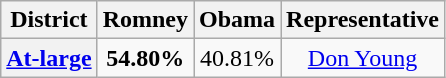<table class=wikitable>
<tr>
<th>District</th>
<th>Romney</th>
<th>Obama</th>
<th>Representative</th>
</tr>
<tr align=center>
<th><a href='#'>At-large</a></th>
<td><strong>54.80%</strong></td>
<td>40.81%</td>
<td><a href='#'>Don Young</a></td>
</tr>
</table>
